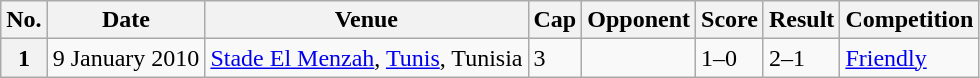<table class="wikitable sortable plainrowheaders">
<tr>
<th scope=col>No.</th>
<th scope=col data-sort-type=date>Date</th>
<th scope=col>Venue</th>
<th scope=col>Cap</th>
<th scope=col>Opponent</th>
<th scope=col>Score</th>
<th scope=col>Result</th>
<th scope=col>Competition</th>
</tr>
<tr>
<th scope=row>1</th>
<td>9 January 2010</td>
<td><a href='#'>Stade El Menzah</a>, <a href='#'>Tunis</a>, Tunisia</td>
<td>3</td>
<td></td>
<td>1–0</td>
<td>2–1</td>
<td><a href='#'>Friendly</a></td>
</tr>
</table>
